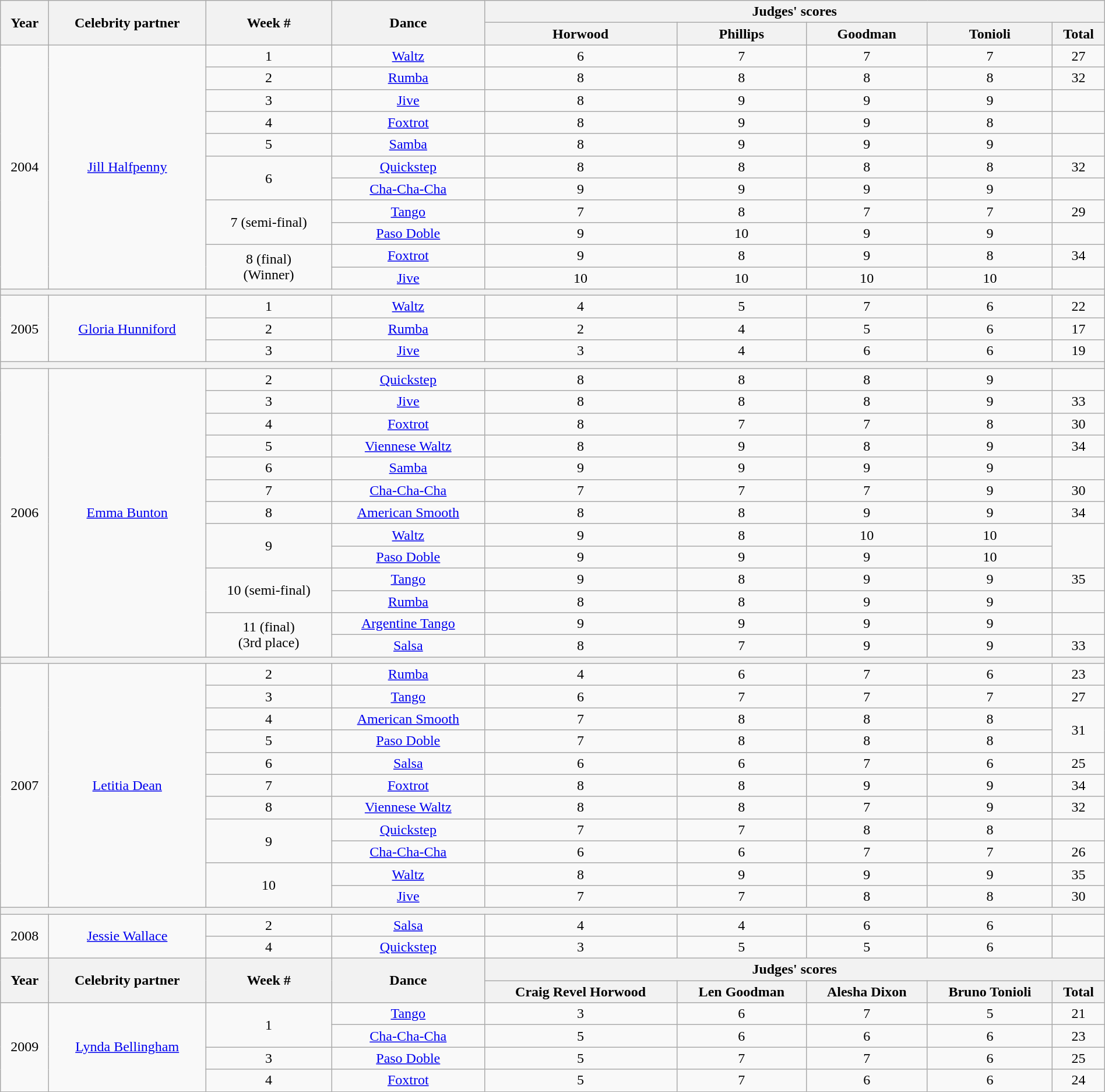<table class="wikitable" style="text-align: center; width: 100%;">
<tr>
<th rowspan="2">Year</th>
<th rowspan="2">Celebrity partner</th>
<th rowspan="2">Week #</th>
<th rowspan="2">Dance</th>
<th colspan="5">Judges' scores</th>
</tr>
<tr>
<th>Horwood</th>
<th>Phillips</th>
<th>Goodman</th>
<th>Tonioli</th>
<th>Total</th>
</tr>
<tr>
<td rowspan="11">2004</td>
<td rowspan="11"><a href='#'>Jill Halfpenny</a></td>
<td>1</td>
<td><a href='#'>Waltz</a></td>
<td>6</td>
<td>7</td>
<td>7</td>
<td>7</td>
<td>27</td>
</tr>
<tr>
<td>2</td>
<td><a href='#'>Rumba</a></td>
<td>8</td>
<td>8</td>
<td>8</td>
<td>8</td>
<td>32</td>
</tr>
<tr>
<td>3</td>
<td><a href='#'>Jive</a></td>
<td>8</td>
<td>9</td>
<td>9</td>
<td>9</td>
<td></td>
</tr>
<tr>
<td>4</td>
<td><a href='#'>Foxtrot</a></td>
<td>8</td>
<td>9</td>
<td>9</td>
<td>8</td>
<td></td>
</tr>
<tr>
<td>5</td>
<td><a href='#'>Samba</a></td>
<td>8</td>
<td>9</td>
<td>9</td>
<td>9</td>
<td></td>
</tr>
<tr>
<td rowspan="2">6</td>
<td><a href='#'>Quickstep</a></td>
<td>8</td>
<td>8</td>
<td>8</td>
<td>8</td>
<td>32</td>
</tr>
<tr>
<td><a href='#'>Cha-Cha-Cha</a></td>
<td>9</td>
<td>9</td>
<td>9</td>
<td>9</td>
<td></td>
</tr>
<tr>
<td rowspan="2">7 (semi-final)</td>
<td><a href='#'>Tango</a></td>
<td>7</td>
<td>8</td>
<td>7</td>
<td>7</td>
<td>29</td>
</tr>
<tr>
<td><a href='#'>Paso Doble</a></td>
<td>9</td>
<td>10</td>
<td>9</td>
<td>9</td>
<td></td>
</tr>
<tr>
<td rowspan="2">8 (final)<br>(Winner)</td>
<td><a href='#'>Foxtrot</a></td>
<td>9</td>
<td>8</td>
<td>9</td>
<td>8</td>
<td>34</td>
</tr>
<tr>
<td><a href='#'>Jive</a></td>
<td>10</td>
<td>10</td>
<td>10</td>
<td>10</td>
<td></td>
</tr>
<tr>
<th colspan="9"></th>
</tr>
<tr>
<td rowspan="3">2005</td>
<td rowspan="3"><a href='#'>Gloria Hunniford</a></td>
<td>1</td>
<td><a href='#'>Waltz</a></td>
<td>4</td>
<td>5</td>
<td>7</td>
<td>6</td>
<td>22</td>
</tr>
<tr>
<td>2</td>
<td><a href='#'>Rumba</a></td>
<td>2</td>
<td>4</td>
<td>5</td>
<td>6</td>
<td>17</td>
</tr>
<tr>
<td>3</td>
<td><a href='#'>Jive</a></td>
<td>3</td>
<td>4</td>
<td>6</td>
<td>6</td>
<td>19</td>
</tr>
<tr>
<th colspan="9"></th>
</tr>
<tr>
<td rowspan="13">2006</td>
<td rowspan="13"><a href='#'>Emma Bunton</a></td>
<td>2</td>
<td><a href='#'>Quickstep</a></td>
<td>8</td>
<td>8</td>
<td>8</td>
<td>9</td>
<td></td>
</tr>
<tr>
<td>3</td>
<td><a href='#'>Jive</a></td>
<td>8</td>
<td>8</td>
<td>8</td>
<td>9</td>
<td>33</td>
</tr>
<tr>
<td>4</td>
<td><a href='#'>Foxtrot</a></td>
<td>8</td>
<td>7</td>
<td>7</td>
<td>8</td>
<td>30</td>
</tr>
<tr>
<td>5</td>
<td><a href='#'>Viennese Waltz</a></td>
<td>8</td>
<td>9</td>
<td>8</td>
<td>9</td>
<td>34</td>
</tr>
<tr>
<td>6</td>
<td><a href='#'>Samba</a></td>
<td>9</td>
<td>9</td>
<td>9</td>
<td>9</td>
<td></td>
</tr>
<tr>
<td>7</td>
<td><a href='#'>Cha-Cha-Cha</a></td>
<td>7</td>
<td>7</td>
<td>7</td>
<td>9</td>
<td>30</td>
</tr>
<tr>
<td>8</td>
<td><a href='#'>American Smooth</a></td>
<td>8</td>
<td>8</td>
<td>9</td>
<td>9</td>
<td>34</td>
</tr>
<tr>
<td rowspan="2">9</td>
<td><a href='#'>Waltz</a></td>
<td>9</td>
<td>8</td>
<td>10</td>
<td>10</td>
<td rowspan="2"></td>
</tr>
<tr>
<td><a href='#'>Paso Doble</a></td>
<td>9</td>
<td>9</td>
<td>9</td>
<td>10</td>
</tr>
<tr>
<td rowspan="2">10 (semi-final)</td>
<td><a href='#'>Tango</a></td>
<td>9</td>
<td>8</td>
<td>9</td>
<td>9</td>
<td>35</td>
</tr>
<tr>
<td><a href='#'>Rumba</a></td>
<td>8</td>
<td>8</td>
<td>9</td>
<td>9</td>
<td></td>
</tr>
<tr>
<td rowspan="2">11 (final)<br>(3rd place)</td>
<td><a href='#'>Argentine Tango</a></td>
<td>9</td>
<td>9</td>
<td>9</td>
<td>9</td>
<td></td>
</tr>
<tr>
<td><a href='#'>Salsa</a></td>
<td>8</td>
<td>7</td>
<td>9</td>
<td>9</td>
<td>33</td>
</tr>
<tr>
<th colspan="9"></th>
</tr>
<tr>
<td rowspan="11">2007</td>
<td rowspan="11"><a href='#'>Letitia Dean</a></td>
<td>2</td>
<td><a href='#'>Rumba</a></td>
<td>4</td>
<td>6</td>
<td>7</td>
<td>6</td>
<td>23</td>
</tr>
<tr>
<td>3</td>
<td><a href='#'>Tango</a></td>
<td>6</td>
<td>7</td>
<td>7</td>
<td>7</td>
<td>27</td>
</tr>
<tr>
<td>4</td>
<td><a href='#'>American Smooth</a></td>
<td>7</td>
<td>8</td>
<td>8</td>
<td>8</td>
<td rowspan="2">31</td>
</tr>
<tr>
<td>5</td>
<td><a href='#'>Paso Doble</a></td>
<td>7</td>
<td>8</td>
<td>8</td>
<td>8</td>
</tr>
<tr>
<td>6</td>
<td><a href='#'>Salsa</a></td>
<td>6</td>
<td>6</td>
<td>7</td>
<td>6</td>
<td>25</td>
</tr>
<tr>
<td>7</td>
<td><a href='#'>Foxtrot</a></td>
<td>8</td>
<td>8</td>
<td>9</td>
<td>9</td>
<td>34</td>
</tr>
<tr>
<td>8</td>
<td><a href='#'>Viennese Waltz</a></td>
<td>8</td>
<td>8</td>
<td>7</td>
<td>9</td>
<td>32</td>
</tr>
<tr>
<td rowspan="2">9</td>
<td><a href='#'>Quickstep</a></td>
<td>7</td>
<td>7</td>
<td>8</td>
<td>8</td>
<td></td>
</tr>
<tr>
<td><a href='#'>Cha-Cha-Cha</a></td>
<td>6</td>
<td>6</td>
<td>7</td>
<td>7</td>
<td>26</td>
</tr>
<tr>
<td rowspan="2">10</td>
<td><a href='#'>Waltz</a></td>
<td>8</td>
<td>9</td>
<td>9</td>
<td>9</td>
<td>35</td>
</tr>
<tr>
<td><a href='#'>Jive</a></td>
<td>7</td>
<td>7</td>
<td>8</td>
<td>8</td>
<td>30</td>
</tr>
<tr>
<th colspan="9"></th>
</tr>
<tr>
<td rowspan="2">2008</td>
<td rowspan="2"><a href='#'>Jessie Wallace</a></td>
<td>2</td>
<td><a href='#'>Salsa</a></td>
<td>4</td>
<td>4</td>
<td>6</td>
<td>6</td>
<td></td>
</tr>
<tr>
<td>4</td>
<td><a href='#'>Quickstep</a></td>
<td>3</td>
<td>5</td>
<td>5</td>
<td>6</td>
<td></td>
</tr>
<tr>
<th rowspan="2">Year</th>
<th rowspan="2">Celebrity partner</th>
<th rowspan="2">Week #</th>
<th rowspan="2">Dance</th>
<th colspan="5">Judges' scores</th>
</tr>
<tr>
<th>Craig Revel Horwood</th>
<th>Len Goodman</th>
<th>Alesha Dixon</th>
<th>Bruno Tonioli</th>
<th>Total</th>
</tr>
<tr>
<td rowspan="4">2009</td>
<td rowspan="4"><a href='#'>Lynda Bellingham</a></td>
<td rowspan="2">1</td>
<td><a href='#'>Tango</a></td>
<td>3</td>
<td>6</td>
<td>7</td>
<td>5</td>
<td>21</td>
</tr>
<tr>
<td><a href='#'>Cha-Cha-Cha</a></td>
<td>5</td>
<td>6</td>
<td>6</td>
<td>6</td>
<td>23</td>
</tr>
<tr>
<td>3</td>
<td><a href='#'>Paso Doble</a></td>
<td>5</td>
<td>7</td>
<td>7</td>
<td>6</td>
<td>25</td>
</tr>
<tr>
<td>4</td>
<td><a href='#'>Foxtrot</a></td>
<td>5</td>
<td>7</td>
<td>6</td>
<td>6</td>
<td>24</td>
</tr>
</table>
